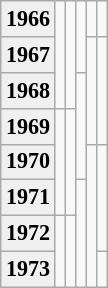<table class="wikitable" style="font-size:92%;">
<tr align="center">
<td style="background: #f0f0f0"><strong>1966</strong></td>
<td rowspan='3'></td>
<td rowspan='3'></td>
<td rowspan='2'></td>
<td rowspan='1'></td>
<td rowspan='1'></td>
</tr>
<tr align="center">
<td style="background: #f0f0f0"><strong>1967</strong></td>
<td rowspan='3'></td>
<td rowspan='3'></td>
</tr>
<tr align="center">
<td style="background: #f0f0f0"><strong>1968</strong></td>
<td rowspan='3'></td>
</tr>
<tr align="center">
<td style="background: #f0f0f0"><strong>1969</strong></td>
<td rowspan='3'></td>
<td rowspan='3'></td>
</tr>
<tr align="center">
<td style="background: #f0f0f0"><strong>1970</strong></td>
<td rowspan='4'></td>
<td rowspan='3'></td>
</tr>
<tr align="center">
<td style="background: #f0f0f0"><strong>1971</strong></td>
<td rowspan='3'></td>
</tr>
<tr align="center">
<td style="background: #f0f0f0"><strong>1972</strong></td>
<td rowspan='2'></td>
<td rowspan='2'></td>
</tr>
<tr align="center">
<td style="background: #f0f0f0"><strong>1973</strong></td>
<td rowspan='1'></td>
</tr>
</table>
